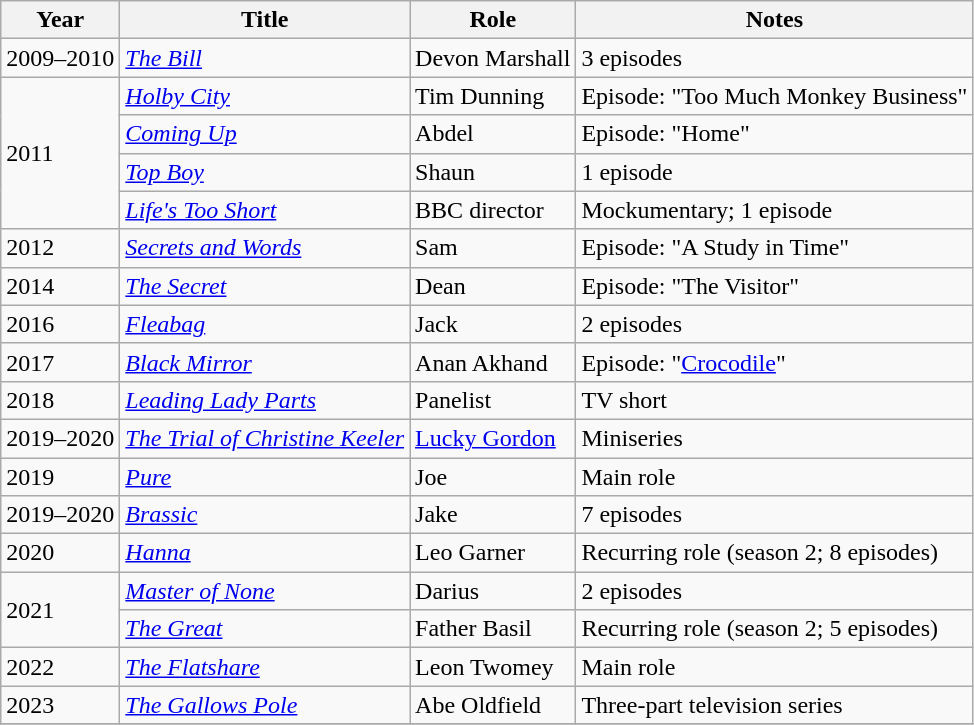<table class="wikitable sortable">
<tr>
<th>Year</th>
<th>Title</th>
<th>Role</th>
<th class="unsortable">Notes</th>
</tr>
<tr>
<td>2009–2010</td>
<td><em><a href='#'>The Bill</a></em></td>
<td>Devon Marshall</td>
<td>3 episodes</td>
</tr>
<tr>
<td rowspan="4">2011</td>
<td><em><a href='#'>Holby City</a></em></td>
<td>Tim Dunning</td>
<td>Episode: "Too Much Monkey Business"</td>
</tr>
<tr>
<td><em><a href='#'>Coming Up</a></em></td>
<td>Abdel</td>
<td>Episode: "Home"</td>
</tr>
<tr>
<td><em><a href='#'>Top Boy</a></em></td>
<td>Shaun</td>
<td>1 episode</td>
</tr>
<tr>
<td><em><a href='#'>Life's Too Short</a></em></td>
<td>BBC director</td>
<td>Mockumentary; 1 episode</td>
</tr>
<tr>
<td>2012</td>
<td><em><a href='#'>Secrets and Words</a></em></td>
<td>Sam</td>
<td>Episode: "A Study in Time"</td>
</tr>
<tr>
<td>2014</td>
<td><em><a href='#'>The Secret</a></em></td>
<td>Dean</td>
<td>Episode: "The Visitor"</td>
</tr>
<tr>
<td>2016</td>
<td><em><a href='#'>Fleabag</a></em></td>
<td>Jack</td>
<td>2 episodes</td>
</tr>
<tr>
<td>2017</td>
<td><em><a href='#'>Black Mirror</a></em></td>
<td>Anan Akhand</td>
<td>Episode: "<a href='#'>Crocodile</a>"</td>
</tr>
<tr>
<td>2018</td>
<td><em><a href='#'>Leading Lady Parts</a></em></td>
<td>Panelist</td>
<td>TV short</td>
</tr>
<tr>
<td>2019–2020</td>
<td><em><a href='#'>The Trial of Christine Keeler</a></em></td>
<td><a href='#'>Lucky Gordon</a></td>
<td>Miniseries</td>
</tr>
<tr>
<td>2019</td>
<td><em><a href='#'>Pure</a></em></td>
<td>Joe</td>
<td>Main role</td>
</tr>
<tr>
<td>2019–2020</td>
<td><em><a href='#'>Brassic</a></em></td>
<td>Jake</td>
<td>7 episodes</td>
</tr>
<tr>
<td>2020</td>
<td><em><a href='#'>Hanna</a></em></td>
<td>Leo Garner</td>
<td>Recurring role (season 2; 8 episodes)</td>
</tr>
<tr>
<td rowspan=2>2021</td>
<td><em><a href='#'>Master of None</a></em></td>
<td>Darius</td>
<td>2 episodes</td>
</tr>
<tr>
<td><em><a href='#'>The Great</a></em></td>
<td>Father Basil</td>
<td>Recurring role (season 2; 5 episodes)</td>
</tr>
<tr>
<td>2022</td>
<td><em><a href='#'>The Flatshare</a></em></td>
<td>Leon Twomey</td>
<td>Main role</td>
</tr>
<tr>
<td>2023</td>
<td><a href='#'><em>The Gallows Pole</em></a></td>
<td>Abe Oldfield</td>
<td>Three-part television series</td>
</tr>
<tr>
</tr>
</table>
